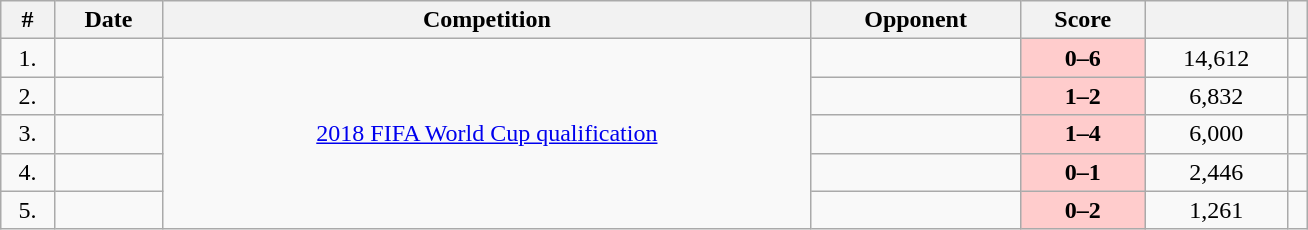<table class="wikitable" width=69% style="text-align:center;font-size:100%;">
<tr>
<th>#</th>
<th>Date</th>
<th>Competition</th>
<th>Opponent</th>
<th>Score</th>
<th></th>
<th></th>
</tr>
<tr>
<td>1.</td>
<td></td>
<td rowspan="5"><a href='#'>2018 FIFA World Cup qualification</a></td>
<td align="left"></td>
<td bgcolor="#FFCCCC"><strong>0–6</strong></td>
<td>14,612</td>
<td></td>
</tr>
<tr>
<td>2.</td>
<td></td>
<td align="left"></td>
<td bgcolor="#FFCCCC"><strong>1–2</strong></td>
<td>6,832</td>
<td></td>
</tr>
<tr>
<td>3.</td>
<td></td>
<td align="left"></td>
<td bgcolor="#FFCCCC"><strong>1–4</strong></td>
<td>6,000</td>
<td></td>
</tr>
<tr>
<td>4.</td>
<td></td>
<td align="left"></td>
<td bgcolor="#FFCCCC"><strong>0–1</strong></td>
<td>2,446</td>
<td></td>
</tr>
<tr>
<td>5.</td>
<td></td>
<td align="left"></td>
<td bgcolor="#FFCCCC"><strong>0–2</strong></td>
<td>1,261</td>
<td></td>
</tr>
</table>
